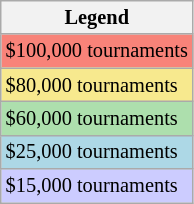<table class=wikitable style="font-size:85%">
<tr>
<th>Legend</th>
</tr>
<tr style="background:#f88379;">
<td>$100,000 tournaments</td>
</tr>
<tr style="background:#f7e98e;">
<td>$80,000 tournaments</td>
</tr>
<tr style="background:#addfad;">
<td>$60,000 tournaments</td>
</tr>
<tr style="background:lightblue;">
<td>$25,000 tournaments</td>
</tr>
<tr style="background:#ccf;">
<td>$15,000 tournaments</td>
</tr>
</table>
